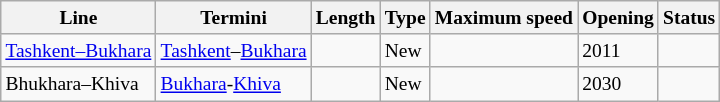<table class="wikitable static-row-numbers static-row-header-hash" style="font-size:small;">
<tr>
<th>Line</th>
<th>Termini</th>
<th data-sort-type="number">Length</th>
<th>Type</th>
<th>Maximum speed</th>
<th>Opening</th>
<th>Status</th>
</tr>
<tr>
<td><a href='#'>Tashkent–Bukhara</a></td>
<td><a href='#'>Tashkent</a>–<a href='#'>Bukhara</a></td>
<td></td>
<td>New</td>
<td></td>
<td>2011</td>
<td></td>
</tr>
<tr>
<td>Bhukhara–Khiva</td>
<td><a href='#'>Bukhara</a>-<a href='#'>Khiva</a></td>
<td></td>
<td>New</td>
<td></td>
<td>2030</td>
<td></td>
</tr>
</table>
